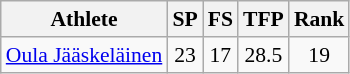<table class="wikitable" border="1" style="font-size:90%">
<tr>
<th>Athlete</th>
<th>SP</th>
<th>FS</th>
<th>TFP</th>
<th>Rank</th>
</tr>
<tr align=center>
<td align=left><a href='#'>Oula Jääskeläinen</a></td>
<td>23</td>
<td>17</td>
<td>28.5</td>
<td>19</td>
</tr>
</table>
